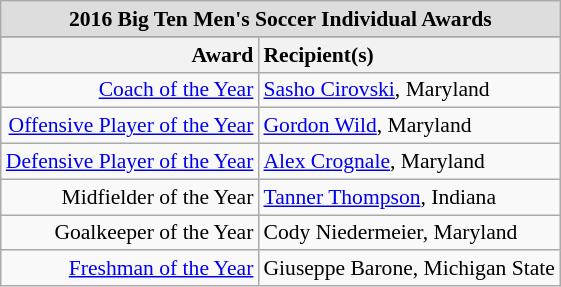<table class="wikitable" style="white-space:nowrap; font-size:90%;">
<tr>
<td colspan="7" style="text-align:center; background:#ddd;"><strong>2016 Big Ten Men's Soccer Individual Awards</strong></td>
</tr>
<tr>
</tr>
<tr>
<th style="text-align:right;">Award</th>
<th style="text-align:left;">Recipient(s)</th>
</tr>
<tr>
<td style="text-align:right;"><a href='#'>Coach of the Year</a></td>
<td style="text-align:left;"><a href='#'>Sasho Cirovski</a>, Maryland</td>
</tr>
<tr>
<td style="text-align:right;"><a href='#'>Offensive Player of the Year</a></td>
<td style="text-align:left;"><a href='#'>Gordon Wild</a>, Maryland</td>
</tr>
<tr>
<td style="text-align:right;"><a href='#'>Defensive Player of the Year</a></td>
<td style="text-align:left;"><a href='#'>Alex Crognale</a>, Maryland</td>
</tr>
<tr>
<td style="text-align:right;">Midfielder of the Year</td>
<td style="text-align:left;"><a href='#'>Tanner Thompson</a>, Indiana</td>
</tr>
<tr>
<td style="text-align:right;">Goalkeeper of the Year</td>
<td style="text-align:left;">Cody Niedermeier, Maryland</td>
</tr>
<tr>
<td style="text-align:right;"><a href='#'>Freshman of the Year</a></td>
<td style="text-align:left;">Giuseppe Barone, Michigan State</td>
</tr>
</table>
